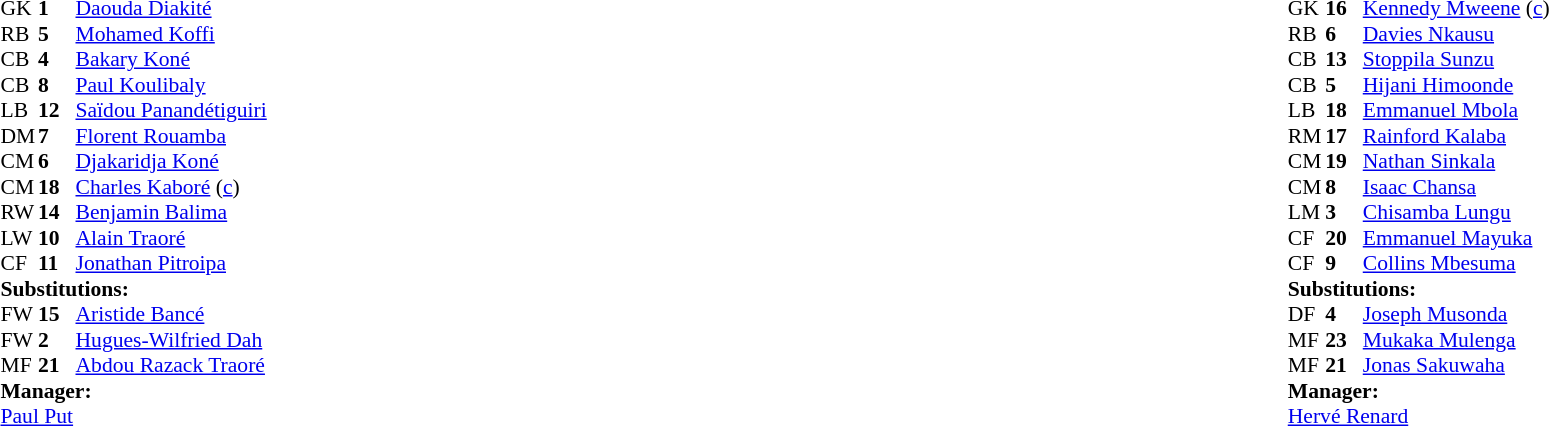<table width="100%">
<tr>
<td valign="top" width="50%"><br><table style="font-size: 90%" cellspacing="0" cellpadding="0">
<tr>
<th width="25"></th>
<th width="25"></th>
</tr>
<tr>
<td>GK</td>
<td><strong>1</strong></td>
<td><a href='#'>Daouda Diakité</a></td>
</tr>
<tr>
<td>RB</td>
<td><strong>5</strong></td>
<td><a href='#'>Mohamed Koffi</a></td>
</tr>
<tr>
<td>CB</td>
<td><strong>4</strong></td>
<td><a href='#'>Bakary Koné</a></td>
</tr>
<tr>
<td>CB</td>
<td><strong>8</strong></td>
<td><a href='#'>Paul Koulibaly</a></td>
</tr>
<tr>
<td>LB</td>
<td><strong>12</strong></td>
<td><a href='#'>Saïdou Panandétiguiri</a></td>
<td></td>
</tr>
<tr>
<td>DM</td>
<td><strong>7</strong></td>
<td><a href='#'>Florent Rouamba</a></td>
</tr>
<tr>
<td>CM</td>
<td><strong>6</strong></td>
<td><a href='#'>Djakaridja Koné</a></td>
</tr>
<tr>
<td>CM</td>
<td><strong>18</strong></td>
<td><a href='#'>Charles Kaboré</a> (<a href='#'>c</a>)</td>
</tr>
<tr>
<td>RW</td>
<td><strong>14</strong></td>
<td><a href='#'>Benjamin Balima</a></td>
<td></td>
<td></td>
</tr>
<tr>
<td>LW</td>
<td><strong>10</strong></td>
<td><a href='#'>Alain Traoré</a></td>
<td></td>
<td></td>
</tr>
<tr>
<td>CF</td>
<td><strong>11</strong></td>
<td><a href='#'>Jonathan Pitroipa</a></td>
<td></td>
<td></td>
</tr>
<tr>
<td colspan=3><strong>Substitutions:</strong></td>
</tr>
<tr>
<td>FW</td>
<td><strong>15</strong></td>
<td><a href='#'>Aristide Bancé</a></td>
<td></td>
<td></td>
</tr>
<tr>
<td>FW</td>
<td><strong>2</strong></td>
<td><a href='#'>Hugues-Wilfried Dah</a></td>
<td></td>
<td></td>
</tr>
<tr>
<td>MF</td>
<td><strong>21</strong></td>
<td><a href='#'>Abdou Razack Traoré</a></td>
<td></td>
<td></td>
</tr>
<tr>
<td colspan=3><strong>Manager:</strong></td>
</tr>
<tr>
<td colspan=3> <a href='#'>Paul Put</a></td>
</tr>
</table>
</td>
<td valign="top"></td>
<td valign="top" width="50%"><br><table style="font-size: 90%" cellspacing="0" cellpadding="0" align="center">
<tr>
<th width=25></th>
<th width=25></th>
</tr>
<tr>
<td>GK</td>
<td><strong>16</strong></td>
<td><a href='#'>Kennedy Mweene</a> (<a href='#'>c</a>)</td>
</tr>
<tr>
<td>RB</td>
<td><strong>6</strong></td>
<td><a href='#'>Davies Nkausu</a></td>
<td></td>
<td></td>
</tr>
<tr>
<td>CB</td>
<td><strong>13</strong></td>
<td><a href='#'>Stoppila Sunzu</a></td>
</tr>
<tr>
<td>CB</td>
<td><strong>5</strong></td>
<td><a href='#'>Hijani Himoonde</a></td>
</tr>
<tr>
<td>LB</td>
<td><strong>18</strong></td>
<td><a href='#'>Emmanuel Mbola</a></td>
</tr>
<tr>
<td>RM</td>
<td><strong>17</strong></td>
<td><a href='#'>Rainford Kalaba</a></td>
</tr>
<tr>
<td>CM</td>
<td><strong>19</strong></td>
<td><a href='#'>Nathan Sinkala</a></td>
</tr>
<tr>
<td>CM</td>
<td><strong>8</strong></td>
<td><a href='#'>Isaac Chansa</a></td>
<td></td>
<td></td>
</tr>
<tr>
<td>LM</td>
<td><strong>3</strong></td>
<td><a href='#'>Chisamba Lungu</a></td>
<td></td>
<td></td>
</tr>
<tr>
<td>CF</td>
<td><strong>20</strong></td>
<td><a href='#'>Emmanuel Mayuka</a></td>
<td></td>
</tr>
<tr>
<td>CF</td>
<td><strong>9</strong></td>
<td><a href='#'>Collins Mbesuma</a></td>
</tr>
<tr>
<td colspan=3><strong>Substitutions:</strong></td>
</tr>
<tr>
<td>DF</td>
<td><strong>4</strong></td>
<td><a href='#'>Joseph Musonda</a></td>
<td></td>
<td></td>
</tr>
<tr>
<td>MF</td>
<td><strong>23</strong></td>
<td><a href='#'>Mukaka Mulenga</a></td>
<td></td>
<td></td>
</tr>
<tr>
<td>MF</td>
<td><strong>21</strong></td>
<td><a href='#'>Jonas Sakuwaha</a></td>
<td></td>
<td></td>
</tr>
<tr>
<td colspan=3><strong>Manager:</strong></td>
</tr>
<tr>
<td colspan=3> <a href='#'>Hervé Renard</a></td>
</tr>
</table>
</td>
</tr>
</table>
